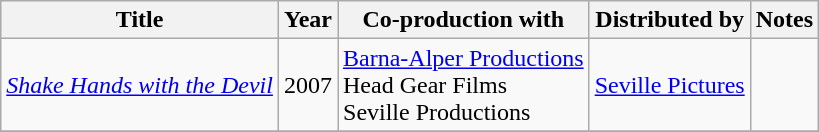<table class="wikitable">
<tr>
<th>Title</th>
<th>Year</th>
<th>Co-production with</th>
<th>Distributed by</th>
<th>Notes</th>
</tr>
<tr>
<td><em><a href='#'>Shake Hands with the Devil</a></em></td>
<td>2007</td>
<td><a href='#'>Barna-Alper Productions</a><br>Head Gear Films<br>Seville Productions</td>
<td><a href='#'>Seville Pictures</a></td>
<td></td>
</tr>
<tr>
</tr>
</table>
